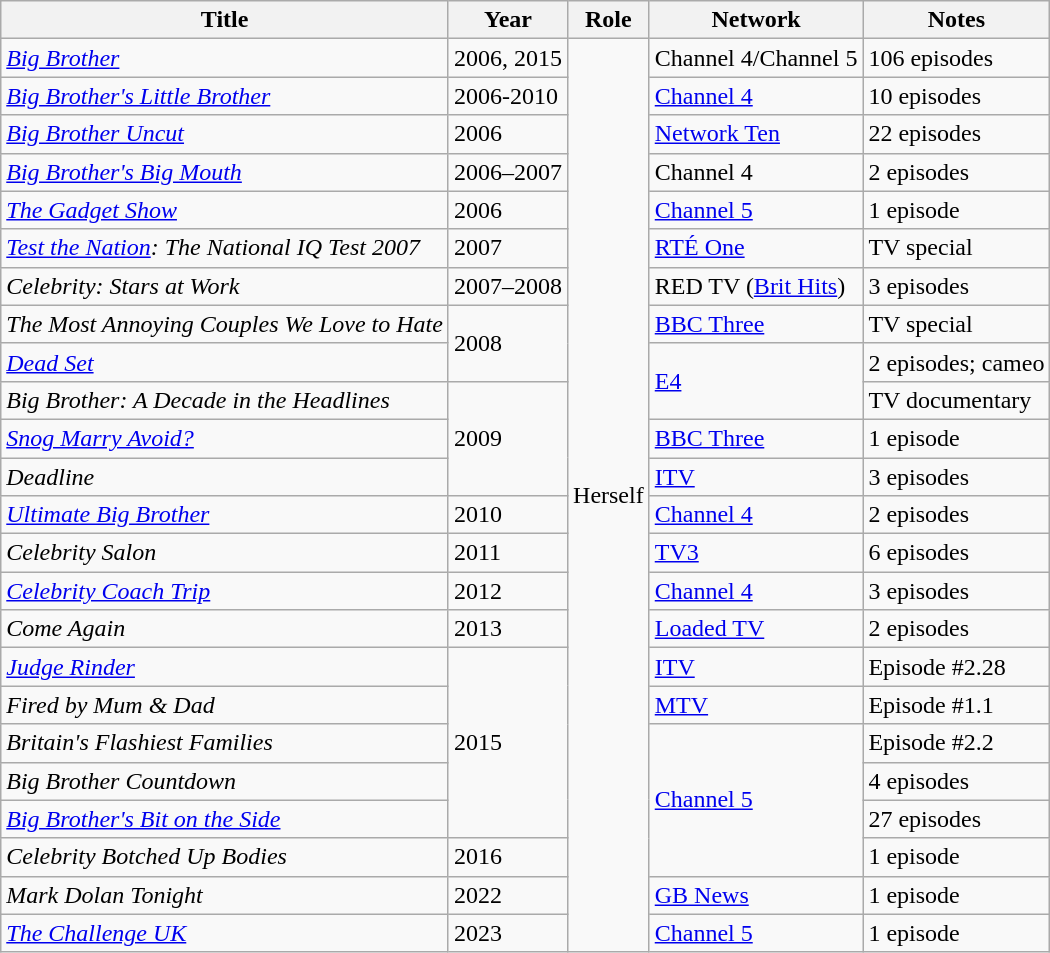<table class = "wikitable sortable">
<tr>
<th>Title</th>
<th>Year</th>
<th>Role</th>
<th>Network</th>
<th>Notes</th>
</tr>
<tr>
<td><em><a href='#'>Big Brother</a></em></td>
<td>2006, 2015</td>
<td rowspan="24">Herself</td>
<td>Channel 4/Channel 5</td>
<td>106 episodes</td>
</tr>
<tr>
<td><em><a href='#'>Big Brother's Little Brother</a></em></td>
<td>2006-2010</td>
<td><a href='#'>Channel 4</a></td>
<td>10 episodes</td>
</tr>
<tr>
<td><em><a href='#'>Big Brother Uncut</a></em></td>
<td>2006</td>
<td><a href='#'>Network Ten</a></td>
<td>22 episodes</td>
</tr>
<tr>
<td><em><a href='#'>Big Brother's Big Mouth</a></em></td>
<td>2006–2007</td>
<td>Channel 4</td>
<td>2 episodes</td>
</tr>
<tr>
<td><em><a href='#'>The Gadget Show</a></em></td>
<td>2006</td>
<td><a href='#'>Channel 5</a></td>
<td>1 episode</td>
</tr>
<tr>
<td><em><a href='#'>Test the Nation</a>: The National IQ Test 2007</em></td>
<td>2007</td>
<td><a href='#'>RTÉ One</a></td>
<td>TV special</td>
</tr>
<tr>
<td><em>Celebrity: Stars at Work</em></td>
<td>2007–2008</td>
<td>RED TV (<a href='#'>Brit Hits</a>)</td>
<td>3 episodes</td>
</tr>
<tr>
<td><em>The Most Annoying Couples We Love to Hate</em></td>
<td rowspan="2">2008</td>
<td><a href='#'>BBC Three</a></td>
<td>TV special</td>
</tr>
<tr>
<td scope="row"><em><a href='#'>Dead Set</a></em></td>
<td rowspan="2"><a href='#'>E4</a></td>
<td>2 episodes; cameo</td>
</tr>
<tr>
<td><em>Big Brother: A Decade in the Headlines</em></td>
<td rowspan="3">2009</td>
<td>TV documentary</td>
</tr>
<tr>
<td><em><a href='#'>Snog Marry Avoid?</a></em></td>
<td><a href='#'>BBC Three</a></td>
<td>1 episode</td>
</tr>
<tr>
<td><em>Deadline</em></td>
<td><a href='#'>ITV</a></td>
<td>3 episodes</td>
</tr>
<tr>
<td><em><a href='#'>Ultimate Big Brother</a></em></td>
<td>2010</td>
<td><a href='#'>Channel 4</a></td>
<td>2 episodes</td>
</tr>
<tr>
<td><em>Celebrity Salon</em></td>
<td>2011</td>
<td><a href='#'>TV3</a></td>
<td>6 episodes</td>
</tr>
<tr>
<td><em><a href='#'>Celebrity Coach Trip</a></em></td>
<td>2012</td>
<td><a href='#'>Channel 4</a></td>
<td>3 episodes</td>
</tr>
<tr>
<td><em>Come Again</em></td>
<td>2013</td>
<td><a href='#'>Loaded TV</a></td>
<td>2 episodes</td>
</tr>
<tr>
<td><em><a href='#'>Judge Rinder</a></em></td>
<td rowspan="5">2015</td>
<td><a href='#'>ITV</a></td>
<td>Episode #2.28</td>
</tr>
<tr>
<td><em>Fired by Mum & Dad</em></td>
<td><a href='#'>MTV</a></td>
<td>Episode #1.1</td>
</tr>
<tr>
<td><em>Britain's Flashiest Families</em></td>
<td rowspan="4"><a href='#'>Channel 5</a></td>
<td>Episode #2.2</td>
</tr>
<tr>
<td><em>Big Brother Countdown</em></td>
<td>4 episodes</td>
</tr>
<tr>
<td><em><a href='#'>Big Brother's Bit on the Side</a></em></td>
<td>27 episodes</td>
</tr>
<tr>
<td><em>Celebrity Botched Up Bodies</em></td>
<td>2016</td>
<td>1 episode</td>
</tr>
<tr>
<td><em>Mark Dolan Tonight</em></td>
<td>2022</td>
<td><a href='#'>GB News</a></td>
<td>1 episode</td>
</tr>
<tr>
<td><em><a href='#'>The Challenge UK</a></em></td>
<td>2023</td>
<td><a href='#'>Channel 5</a></td>
<td>1 episode</td>
</tr>
</table>
